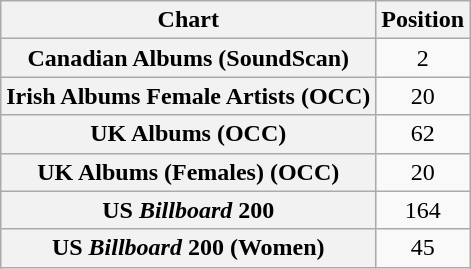<table class="wikitable sortable plainrowheaders" style="text-align:center">
<tr>
<th scope="col">Chart</th>
<th scope="col">Position</th>
</tr>
<tr>
<th scope="row">Canadian Albums (SoundScan)</th>
<td>2</td>
</tr>
<tr>
<th scope="row">Irish Albums Female Artists (OCC)</th>
<td>20</td>
</tr>
<tr>
<th scope="row">UK Albums (OCC)</th>
<td>62</td>
</tr>
<tr>
<th scope="row">UK Albums (Females) (OCC)</th>
<td>20</td>
</tr>
<tr>
<th scope="row">US <em>Billboard</em> 200</th>
<td>164</td>
</tr>
<tr>
<th scope="row">US <em>Billboard</em> 200 (Women)</th>
<td>45</td>
</tr>
</table>
